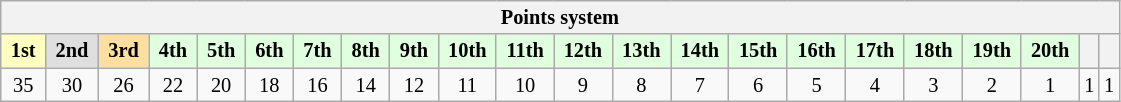<table class="wikitable" style="font-size:85%; text-align:center">
<tr>
<th colspan="22">Points system</th>
</tr>
<tr>
<td style="background:#ffffbf;"> <strong>1st</strong> </td>
<td style="background:#dfdfdf;"> <strong>2nd</strong> </td>
<td style="background:#ffdf9f;"> <strong>3rd</strong> </td>
<td style="background:#dfffdf;"> <strong>4th</strong> </td>
<td style="background:#dfffdf;"> <strong>5th</strong> </td>
<td style="background:#dfffdf;"> <strong>6th</strong> </td>
<td style="background:#dfffdf;"> <strong>7th</strong> </td>
<td style="background:#dfffdf;"> <strong>8th</strong> </td>
<td style="background:#dfffdf;"> <strong>9th</strong> </td>
<td style="background:#dfffdf;"> <strong>10th</strong> </td>
<td style="background:#dfffdf;"> <strong>11th</strong> </td>
<td style="background:#dfffdf;"> <strong>12th</strong> </td>
<td style="background:#dfffdf;"> <strong>13th</strong> </td>
<td style="background:#dfffdf;"> <strong>14th</strong> </td>
<td style="background:#dfffdf;"> <strong>15th</strong> </td>
<td style="background:#dfffdf;"> <strong>16th</strong> </td>
<td style="background:#dfffdf;"> <strong>17th</strong> </td>
<td style="background:#dfffdf;"> <strong>18th</strong> </td>
<td style="background:#dfffdf;"> <strong>19th</strong> </td>
<td style="background:#dfffdf;"> <strong>20th</strong> </td>
<th></th>
<th></th>
</tr>
<tr>
<td>35</td>
<td>30</td>
<td>26</td>
<td>22</td>
<td>20</td>
<td>18</td>
<td>16</td>
<td>14</td>
<td>12</td>
<td>11</td>
<td>10</td>
<td>9</td>
<td>8</td>
<td>7</td>
<td>6</td>
<td>5</td>
<td>4</td>
<td>3</td>
<td>2</td>
<td>1</td>
<td>1</td>
<td>1</td>
</tr>
</table>
